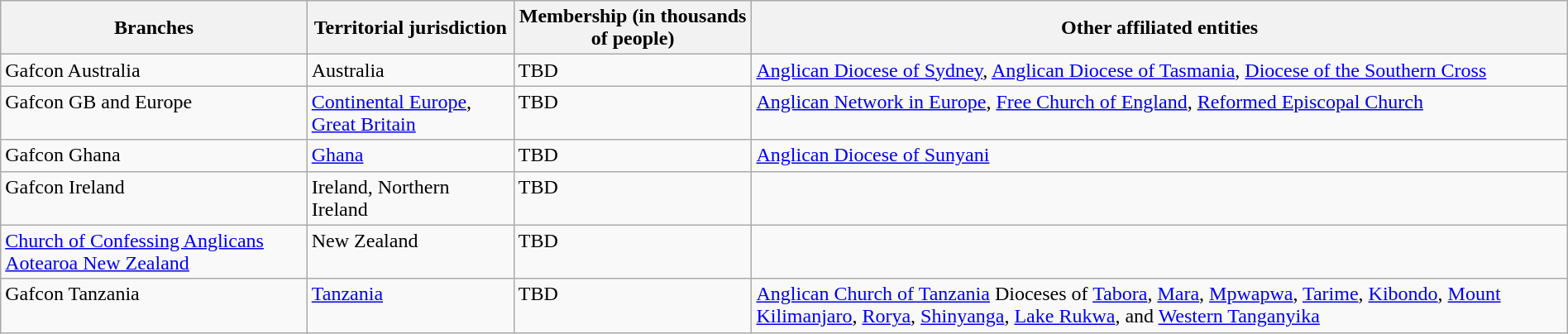<table class="wikitable sortable" style="width: 100%;">
<tr>
<th>Branches</th>
<th>Territorial jurisdiction</th>
<th data-sort-type="number">Membership (in thousands of people)</th>
<th>Other affiliated entities</th>
</tr>
<tr valign="top">
<td style="vertical-align: top;" data-sort-value="Australia">Gafcon Australia</td>
<td style="vertical-align: top;">Australia</td>
<td>TBD</td>
<td><a href='#'>Anglican Diocese of Sydney</a>, <a href='#'>Anglican Diocese of Tasmania</a>, <a href='#'>Diocese of the Southern Cross</a></td>
</tr>
<tr valign="top">
<td style="vertical-align: top;" data-sort-value="Europe">Gafcon GB and Europe</td>
<td style="vertical-align: top;"><a href='#'>Continental Europe</a>, <a href='#'>Great Britain</a></td>
<td>TBD</td>
<td><a href='#'>Anglican Network in Europe</a>, <a href='#'>Free Church of England</a>, <a href='#'>Reformed Episcopal Church</a></td>
</tr>
<tr valign="top">
<td style="vertical-align: top;" data-sort-value="Ghana">Gafcon Ghana</td>
<td style="vertical-align: top;"><a href='#'>Ghana</a></td>
<td>TBD</td>
<td><a href='#'>Anglican Diocese of Sunyani</a></td>
</tr>
<tr valign="top">
<td style="vertical-align: top;" data-sort-value="Ireland">Gafcon Ireland</td>
<td style="vertical-align: top;">Ireland, Northern Ireland</td>
<td>TBD</td>
<td></td>
</tr>
<tr valign="top">
<td style="vertical-align: top;" data-sort-value="New Zealand"><a href='#'>Church of Confessing Anglicans Aotearoa New Zealand</a></td>
<td style="vertical-align: top;">New Zealand</td>
<td>TBD</td>
<td></td>
</tr>
<tr valign="top">
<td style="vertical-align: top;" data-sort-value="Tanzania">Gafcon Tanzania</td>
<td style="vertical-align: top;"><a href='#'>Tanzania</a></td>
<td>TBD</td>
<td><a href='#'>Anglican Church of Tanzania</a> Dioceses of <a href='#'>Tabora</a>, <a href='#'>Mara</a>, <a href='#'>Mpwapwa</a>, <a href='#'>Tarime</a>, <a href='#'>Kibondo</a>, <a href='#'>Mount Kilimanjaro</a>, <a href='#'>Rorya</a>, <a href='#'>Shinyanga</a>, <a href='#'>Lake Rukwa</a>, and <a href='#'>Western Tanganyika</a></td>
</tr>
</table>
